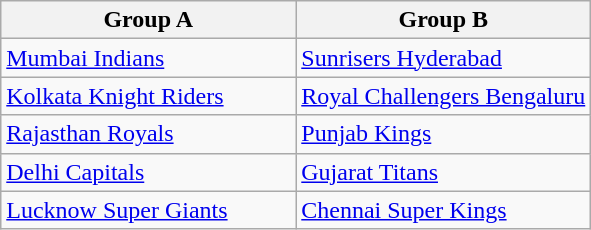<table class="wikitable">
<tr>
<th style="width:50%;">Group A</th>
<th style="width:50%;">Group B</th>
</tr>
<tr>
<td><a href='#'>Mumbai Indians</a></td>
<td><a href='#'>Sunrisers Hyderabad</a></td>
</tr>
<tr>
<td><a href='#'>Kolkata Knight Riders</a></td>
<td><a href='#'>Royal Challengers Bengaluru</a></td>
</tr>
<tr>
<td><a href='#'>Rajasthan Royals</a></td>
<td><a href='#'>Punjab Kings</a></td>
</tr>
<tr>
<td><a href='#'>Delhi Capitals</a></td>
<td><a href='#'>Gujarat Titans</a></td>
</tr>
<tr>
<td><a href='#'>Lucknow Super Giants</a></td>
<td><a href='#'>Chennai Super Kings</a></td>
</tr>
</table>
